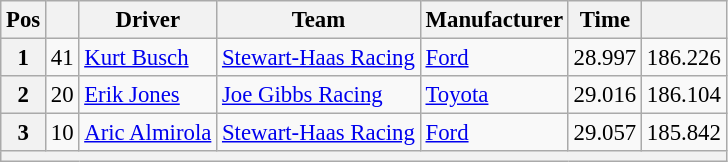<table class="wikitable" style="font-size:95%">
<tr>
<th>Pos</th>
<th></th>
<th>Driver</th>
<th>Team</th>
<th>Manufacturer</th>
<th>Time</th>
<th></th>
</tr>
<tr>
<th>1</th>
<td>41</td>
<td><a href='#'>Kurt Busch</a></td>
<td><a href='#'>Stewart-Haas Racing</a></td>
<td><a href='#'>Ford</a></td>
<td>28.997</td>
<td>186.226</td>
</tr>
<tr>
<th>2</th>
<td>20</td>
<td><a href='#'>Erik Jones</a></td>
<td><a href='#'>Joe Gibbs Racing</a></td>
<td><a href='#'>Toyota</a></td>
<td>29.016</td>
<td>186.104</td>
</tr>
<tr>
<th>3</th>
<td>10</td>
<td><a href='#'>Aric Almirola</a></td>
<td><a href='#'>Stewart-Haas Racing</a></td>
<td><a href='#'>Ford</a></td>
<td>29.057</td>
<td>185.842</td>
</tr>
<tr>
<th colspan="7"></th>
</tr>
</table>
